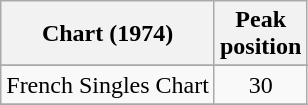<table class="wikitable sortable">
<tr>
<th>Chart (1974)</th>
<th style="text-align:center;">Peak<br>position</th>
</tr>
<tr>
</tr>
<tr>
<td align="left">French Singles Chart</td>
<td align="center">30</td>
</tr>
<tr>
</tr>
<tr>
</tr>
</table>
